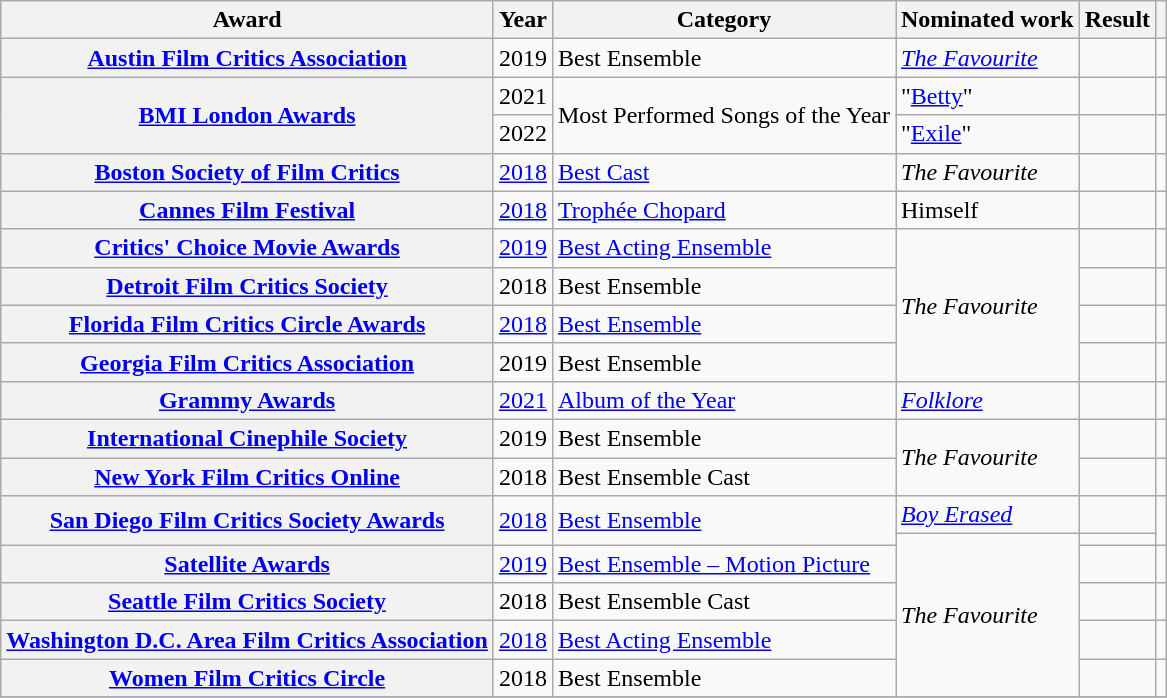<table class="wikitable sortable plainrowheaders">
<tr>
<th scope="col">Award</th>
<th scope="col">Year</th>
<th scope="col">Category</th>
<th scope="col">Nominated work</th>
<th scope="col">Result</th>
<th scope="col" class="unsortable"></th>
</tr>
<tr>
<th scope="row"><a href='#'>Austin Film Critics Association</a></th>
<td>2019</td>
<td>Best Ensemble</td>
<td><em><a href='#'>The Favourite</a></em></td>
<td></td>
<td style="text-align: center;"></td>
</tr>
<tr>
<th rowspan="2" scope="row"><a href='#'>BMI London Awards</a></th>
<td>2021</td>
<td rowspan="2">Most Performed Songs of the Year</td>
<td>"<a href='#'>Betty</a>"</td>
<td></td>
<td style="text-align: center;"></td>
</tr>
<tr>
<td>2022</td>
<td>"<a href='#'>Exile</a>"</td>
<td></td>
<td style="text-align: center;"></td>
</tr>
<tr>
<th scope="row"><a href='#'>Boston Society of Film Critics</a></th>
<td><a href='#'>2018</a></td>
<td><a href='#'>Best Cast</a></td>
<td><em>The Favourite</em></td>
<td></td>
<td style="text-align:center;"></td>
</tr>
<tr>
<th scope="row"><a href='#'>Cannes Film Festival</a></th>
<td><a href='#'>2018</a></td>
<td><a href='#'>Trophée Chopard</a></td>
<td>Himself</td>
<td></td>
<td style="text-align: center;"></td>
</tr>
<tr>
<th scope="row"><a href='#'>Critics' Choice Movie Awards</a></th>
<td><a href='#'>2019</a></td>
<td><a href='#'>Best Acting Ensemble</a></td>
<td rowspan="4"><em>The Favourite</em></td>
<td></td>
<td style="text-align: center;"></td>
</tr>
<tr>
<th scope="row"><a href='#'>Detroit Film Critics Society</a></th>
<td>2018</td>
<td>Best Ensemble</td>
<td></td>
<td style="text-align: center;"></td>
</tr>
<tr>
<th scope="row"><a href='#'>Florida Film Critics Circle Awards</a></th>
<td><a href='#'>2018</a></td>
<td><a href='#'>Best Ensemble</a></td>
<td></td>
<td style="text-align: center;"></td>
</tr>
<tr>
<th scope="row"><a href='#'>Georgia Film Critics Association</a></th>
<td>2019</td>
<td>Best Ensemble</td>
<td></td>
<td style="text-align: center;"></td>
</tr>
<tr>
<th rowspan="1" scope="row"><a href='#'>Grammy Awards</a></th>
<td><a href='#'>2021</a></td>
<td rowspan="1"><a href='#'>Album of the Year</a></td>
<td><em><a href='#'>Folklore</a></em></td>
<td></td>
<td style="text-align: center;"></td>
</tr>
<tr>
<th scope="row"><a href='#'>International Cinephile Society</a></th>
<td>2019</td>
<td>Best Ensemble</td>
<td rowspan="2"><em>The Favourite</em></td>
<td></td>
<td style="text-align:center;"></td>
</tr>
<tr>
<th scope="row"><a href='#'>New York Film Critics Online</a></th>
<td>2018</td>
<td>Best Ensemble Cast</td>
<td></td>
<td style="text-align:center;"></td>
</tr>
<tr>
<th rowspan="2" scope="row"><a href='#'>San Diego Film Critics Society Awards</a></th>
<td rowspan="2"><a href='#'>2018</a></td>
<td rowspan="2"><a href='#'>Best Ensemble</a></td>
<td><em><a href='#'>Boy Erased</a></em></td>
<td></td>
<td rowspan="2" style="text-align: center;"></td>
</tr>
<tr>
<td rowspan="5"><em>The Favourite</em></td>
<td></td>
</tr>
<tr>
<th scope="row"><a href='#'>Satellite Awards</a></th>
<td><a href='#'>2019</a></td>
<td><a href='#'>Best Ensemble – Motion Picture</a></td>
<td></td>
<td style="text-align: center;"></td>
</tr>
<tr>
<th scope="row"><a href='#'>Seattle Film Critics Society</a></th>
<td>2018</td>
<td>Best Ensemble Cast</td>
<td></td>
<td style="text-align: center;"></td>
</tr>
<tr>
<th scope="row"><a href='#'>Washington D.C. Area Film Critics Association</a></th>
<td><a href='#'>2018</a></td>
<td><a href='#'>Best Acting Ensemble</a></td>
<td></td>
<td style="text-align:center;"></td>
</tr>
<tr>
<th scope="row"><a href='#'>Women Film Critics Circle</a></th>
<td>2018</td>
<td>Best Ensemble</td>
<td></td>
<td style="text-align:center;"></td>
</tr>
<tr>
</tr>
</table>
